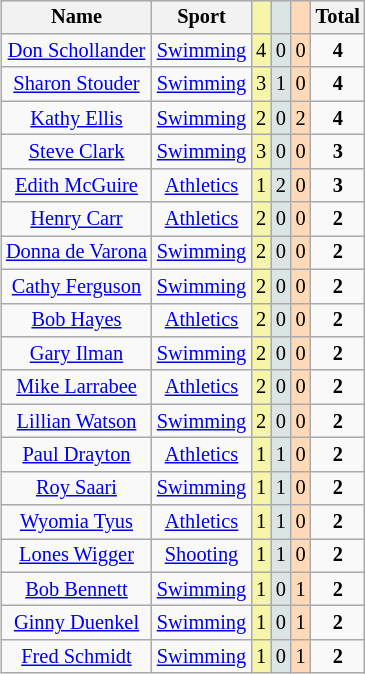<table class=wikitable style=font-size:85%;text-align:center;float:right>
<tr>
<th>Name</th>
<th>Sport</th>
<td bgcolor=F7F6A8></td>
<td bgcolor=DCE5E5></td>
<td bgcolor=FFDAB9></td>
<th>Total</th>
</tr>
<tr>
<td><a href='#'>Don Schollander</a></td>
<td><a href='#'>Swimming</a></td>
<td bgcolor=F7F6A8>4</td>
<td bgcolor=DCE5E5>0</td>
<td bgcolor=FFDAB9>0</td>
<td><strong>4</strong></td>
</tr>
<tr>
<td><a href='#'>Sharon Stouder</a></td>
<td><a href='#'>Swimming</a></td>
<td bgcolor=F7F6A8>3</td>
<td bgcolor=DCE5E5>1</td>
<td bgcolor=FFDAB9>0</td>
<td><strong>4</strong></td>
</tr>
<tr>
<td><a href='#'>Kathy Ellis</a></td>
<td><a href='#'>Swimming</a></td>
<td bgcolor=F7F6A8>2</td>
<td bgcolor=DCE5E5>0</td>
<td bgcolor=FFDAB9>2</td>
<td><strong>4</strong></td>
</tr>
<tr>
<td><a href='#'>Steve Clark</a></td>
<td><a href='#'>Swimming</a></td>
<td bgcolor=F7F6A8>3</td>
<td bgcolor=DCE5E5>0</td>
<td bgcolor=FFDAB9>0</td>
<td><strong>3</strong></td>
</tr>
<tr>
<td><a href='#'>Edith McGuire</a></td>
<td><a href='#'>Athletics</a></td>
<td bgcolor=F7F6A8>1</td>
<td bgcolor=DCE5E5>2</td>
<td bgcolor=FFDAB9>0</td>
<td><strong>3</strong></td>
</tr>
<tr>
<td><a href='#'>Henry Carr</a></td>
<td><a href='#'>Athletics</a></td>
<td bgcolor=F7F6A8>2</td>
<td bgcolor=DCE5E5>0</td>
<td bgcolor=FFDAB9>0</td>
<td><strong>2</strong></td>
</tr>
<tr>
<td><a href='#'>Donna de Varona</a></td>
<td><a href='#'>Swimming</a></td>
<td bgcolor=F7F6A8>2</td>
<td bgcolor=DCE5E5>0</td>
<td bgcolor=FFDAB9>0</td>
<td><strong>2</strong></td>
</tr>
<tr>
<td><a href='#'>Cathy Ferguson</a></td>
<td><a href='#'>Swimming</a></td>
<td bgcolor=F7F6A8>2</td>
<td bgcolor=DCE5E5>0</td>
<td bgcolor=FFDAB9>0</td>
<td><strong>2</strong></td>
</tr>
<tr>
<td><a href='#'>Bob Hayes</a></td>
<td><a href='#'>Athletics</a></td>
<td bgcolor=F7F6A8>2</td>
<td bgcolor=DCE5E5>0</td>
<td bgcolor=FFDAB9>0</td>
<td><strong>2</strong></td>
</tr>
<tr>
<td><a href='#'>Gary Ilman</a></td>
<td><a href='#'>Swimming</a></td>
<td bgcolor=F7F6A8>2</td>
<td bgcolor=DCE5E5>0</td>
<td bgcolor=FFDAB9>0</td>
<td><strong>2</strong></td>
</tr>
<tr>
<td><a href='#'>Mike Larrabee</a></td>
<td><a href='#'>Athletics</a></td>
<td bgcolor=F7F6A8>2</td>
<td bgcolor=DCE5E5>0</td>
<td bgcolor=FFDAB9>0</td>
<td><strong>2</strong></td>
</tr>
<tr>
<td><a href='#'>Lillian Watson</a></td>
<td><a href='#'>Swimming</a></td>
<td bgcolor=F7F6A8>2</td>
<td bgcolor=DCE5E5>0</td>
<td bgcolor=FFDAB9>0</td>
<td><strong>2</strong></td>
</tr>
<tr>
<td><a href='#'>Paul Drayton</a></td>
<td><a href='#'>Athletics</a></td>
<td bgcolor=F7F6A8>1</td>
<td bgcolor=DCE5E5>1</td>
<td bgcolor=FFDAB9>0</td>
<td><strong>2</strong></td>
</tr>
<tr>
<td><a href='#'>Roy Saari</a></td>
<td><a href='#'>Swimming</a></td>
<td bgcolor=F7F6A8>1</td>
<td bgcolor=DCE5E5>1</td>
<td bgcolor=FFDAB9>0</td>
<td><strong>2</strong></td>
</tr>
<tr>
<td><a href='#'>Wyomia Tyus</a></td>
<td><a href='#'>Athletics</a></td>
<td bgcolor=F7F6A8>1</td>
<td bgcolor=DCE5E5>1</td>
<td bgcolor=FFDAB9>0</td>
<td><strong>2</strong></td>
</tr>
<tr>
<td><a href='#'>Lones Wigger</a></td>
<td><a href='#'>Shooting</a></td>
<td bgcolor=F7F6A8>1</td>
<td bgcolor=DCE5E5>1</td>
<td bgcolor=FFDAB9>0</td>
<td><strong>2</strong></td>
</tr>
<tr>
<td><a href='#'>Bob Bennett</a></td>
<td><a href='#'>Swimming</a></td>
<td bgcolor=F7F6A8>1</td>
<td bgcolor=DCE5E5>0</td>
<td bgcolor=FFDAB9>1</td>
<td><strong>2</strong></td>
</tr>
<tr>
<td><a href='#'>Ginny Duenkel</a></td>
<td><a href='#'>Swimming</a></td>
<td bgcolor=F7F6A8>1</td>
<td bgcolor=DCE5E5>0</td>
<td bgcolor=FFDAB9>1</td>
<td><strong>2</strong></td>
</tr>
<tr>
<td><a href='#'>Fred Schmidt</a></td>
<td><a href='#'>Swimming</a></td>
<td bgcolor=F7F6A8>1</td>
<td bgcolor=DCE5E5>0</td>
<td bgcolor=FFDAB9>1</td>
<td><strong>2</strong></td>
</tr>
</table>
